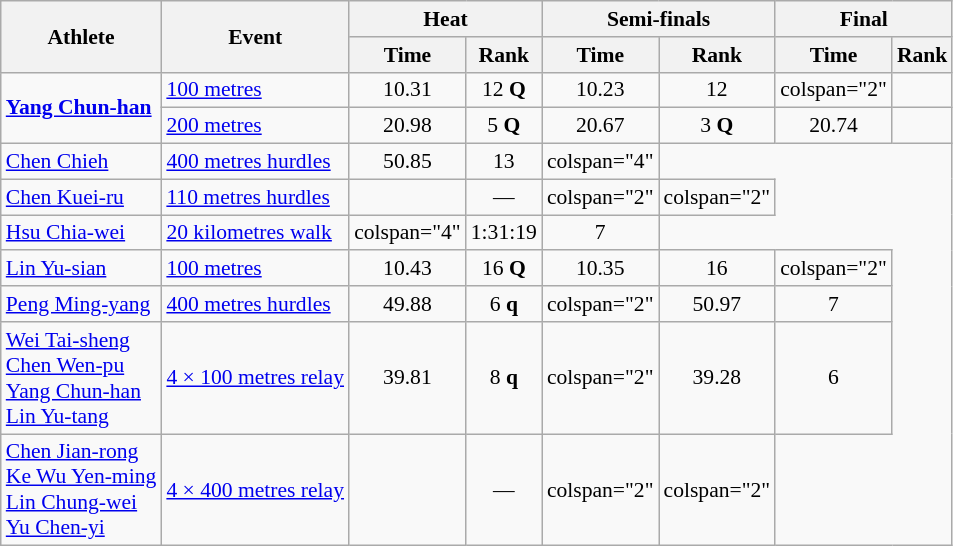<table class="wikitable" style="font-size:90%; text-align:center">
<tr>
<th rowspan="2">Athlete</th>
<th rowspan="2">Event</th>
<th colspan="2">Heat</th>
<th colspan="2">Semi-finals</th>
<th colspan="2">Final</th>
</tr>
<tr>
<th>Time</th>
<th>Rank</th>
<th>Time</th>
<th>Rank</th>
<th>Time</th>
<th>Rank</th>
</tr>
<tr>
<td align="left" rowspan="2"><strong><a href='#'>Yang Chun-han</a></strong></td>
<td align="left"><a href='#'>100 metres</a></td>
<td>10.31</td>
<td>12 <strong>Q</strong></td>
<td>10.23</td>
<td>12</td>
<td>colspan="2" </td>
</tr>
<tr>
<td align="left"><a href='#'>200 metres</a></td>
<td>20.98</td>
<td>5 <strong>Q</strong></td>
<td>20.67</td>
<td>3 <strong>Q</strong></td>
<td>20.74</td>
<td></td>
</tr>
<tr>
<td align="left"><a href='#'>Chen Chieh</a></td>
<td align="left"><a href='#'>400 metres hurdles</a></td>
<td>50.85</td>
<td>13</td>
<td>colspan="4" </td>
</tr>
<tr>
<td align="left"><a href='#'>Chen Kuei-ru</a></td>
<td align="left"><a href='#'>110 metres hurdles</a></td>
<td></td>
<td>—</td>
<td>colspan="2" </td>
<td>colspan="2" </td>
</tr>
<tr>
<td align="left"><a href='#'>Hsu Chia-wei</a></td>
<td align="left"><a href='#'>20 kilometres walk</a></td>
<td>colspan="4" </td>
<td>1:31:19</td>
<td>7</td>
</tr>
<tr>
<td align="left"><a href='#'>Lin Yu-sian</a></td>
<td align="left"><a href='#'>100 metres</a></td>
<td>10.43</td>
<td>16 <strong>Q</strong></td>
<td>10.35</td>
<td>16</td>
<td>colspan="2" </td>
</tr>
<tr>
<td align="left"><a href='#'>Peng Ming-yang</a></td>
<td align="left"><a href='#'>400 metres hurdles</a></td>
<td>49.88</td>
<td>6 <strong>q</strong></td>
<td>colspan="2" </td>
<td>50.97</td>
<td>7</td>
</tr>
<tr>
<td align="left"><a href='#'>Wei Tai-sheng</a><br><a href='#'>Chen Wen-pu</a><br><a href='#'>Yang Chun-han</a><br><a href='#'>Lin Yu-tang</a></td>
<td align="left"><a href='#'>4 × 100 metres relay</a></td>
<td>39.81</td>
<td>8 <strong>q</strong></td>
<td>colspan="2" </td>
<td>39.28</td>
<td>6 <strong></strong></td>
</tr>
<tr>
<td align="left"><a href='#'>Chen Jian-rong</a><br><a href='#'>Ke Wu Yen-ming</a><br><a href='#'>Lin Chung-wei</a><br><a href='#'>Yu Chen-yi</a></td>
<td align="left"><a href='#'>4 × 400 metres relay</a></td>
<td></td>
<td>—</td>
<td>colspan="2" </td>
<td>colspan="2" </td>
</tr>
</table>
